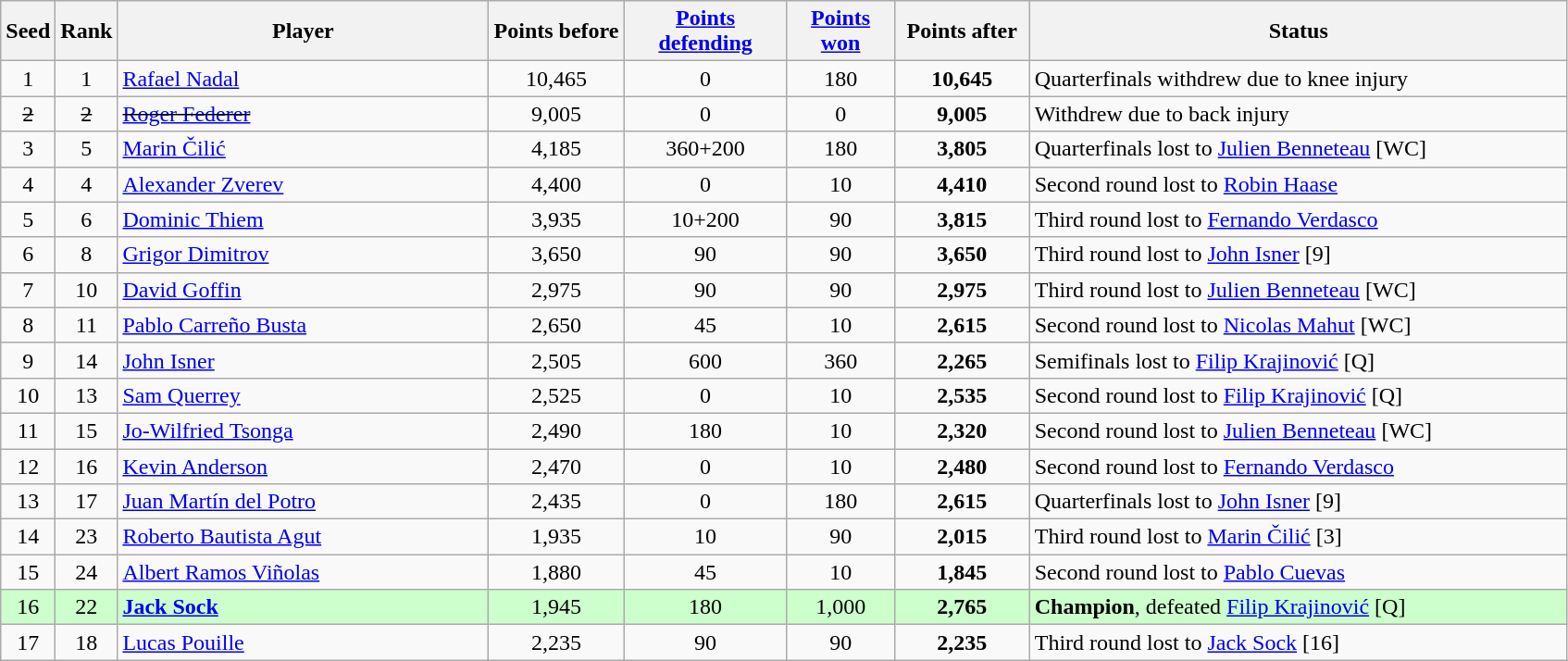<table class="wikitable sortable">
<tr>
<th style="width:30px;">Seed</th>
<th style="width:30px;">Rank</th>
<th style="width:260px;">Player</th>
<th style="width:90px;">Points before</th>
<th style="width:110px;"><a href='#'>Points defending</a></th>
<th style="width:70px;"><a href='#'>Points won</a></th>
<th style="width:90px;">Points after</th>
<th style="width:380px;">Status</th>
</tr>
<tr>
<td style="text-align:center;">1</td>
<td style="text-align:center;">1</td>
<td> <a href='#'>Rafael Nadal</a></td>
<td style="text-align:center;">10,465</td>
<td style="text-align:center;">0</td>
<td style="text-align:center;">180</td>
<td style="text-align:center;"><strong>10,645</strong></td>
<td>Quarterfinals withdrew due to knee injury</td>
</tr>
<tr>
<td style="text-align:center;"><s>2</s></td>
<td style="text-align:center;"><s>2</s></td>
<td><s> <a href='#'>Roger Federer</a></s></td>
<td style="text-align:center;">9,005</td>
<td style="text-align:center;">0</td>
<td style="text-align:center;">0</td>
<td style="text-align:center;"><strong>9,005</strong></td>
<td>Withdrew due to back injury</td>
</tr>
<tr>
<td style="text-align:center;">3</td>
<td style="text-align:center;">5</td>
<td> <a href='#'>Marin Čilić</a></td>
<td style="text-align:center;">4,185</td>
<td style="text-align:center;">360+200</td>
<td style="text-align:center;">180</td>
<td style="text-align:center;"><strong>3,805</strong></td>
<td>Quarterfinals lost to  <a href='#'>Julien Benneteau</a> [WC]</td>
</tr>
<tr>
<td style="text-align:center;">4</td>
<td style="text-align:center;">4</td>
<td> <a href='#'>Alexander Zverev</a></td>
<td style="text-align:center;">4,400</td>
<td style="text-align:center;">0</td>
<td style="text-align:center;">10</td>
<td style="text-align:center;"><strong>4,410</strong></td>
<td>Second round lost to  <a href='#'>Robin Haase</a></td>
</tr>
<tr>
<td style="text-align:center;">5</td>
<td style="text-align:center;">6</td>
<td> <a href='#'>Dominic Thiem</a></td>
<td style="text-align:center;">3,935</td>
<td style="text-align:center;">10+200</td>
<td style="text-align:center;">90</td>
<td style="text-align:center;"><strong>3,815</strong></td>
<td>Third round lost to  <a href='#'>Fernando Verdasco</a></td>
</tr>
<tr>
<td style="text-align:center;">6</td>
<td style="text-align:center;">8</td>
<td> <a href='#'>Grigor Dimitrov</a></td>
<td style="text-align:center;">3,650</td>
<td style="text-align:center;">90</td>
<td style="text-align:center;">90</td>
<td style="text-align:center;"><strong>3,650</strong></td>
<td>Third round lost to  <a href='#'>John Isner</a> [9]</td>
</tr>
<tr>
<td style="text-align:center;">7</td>
<td style="text-align:center;">10</td>
<td> <a href='#'>David Goffin</a></td>
<td style="text-align:center;">2,975</td>
<td style="text-align:center;">90</td>
<td style="text-align:center;">90</td>
<td style="text-align:center;"><strong>2,975</strong></td>
<td>Third round lost to  <a href='#'>Julien Benneteau</a> [WC]</td>
</tr>
<tr>
<td style="text-align:center;">8</td>
<td style="text-align:center;">11</td>
<td> <a href='#'>Pablo Carreño Busta</a></td>
<td style="text-align:center;">2,650</td>
<td style="text-align:center;">45</td>
<td style="text-align:center;">10</td>
<td style="text-align:center;"><strong>2,615</strong></td>
<td>Second round lost to  <a href='#'>Nicolas Mahut</a> [WC]</td>
</tr>
<tr>
<td style="text-align:center;">9</td>
<td style="text-align:center;">14</td>
<td> <a href='#'>John Isner</a></td>
<td style="text-align:center;">2,505</td>
<td style="text-align:center;">600</td>
<td style="text-align:center;">360</td>
<td style="text-align:center;"><strong>2,265</strong></td>
<td>Semifinals lost to  <a href='#'>Filip Krajinović</a> [Q]</td>
</tr>
<tr>
<td style="text-align:center;">10</td>
<td style="text-align:center;">13</td>
<td> <a href='#'>Sam Querrey</a></td>
<td style="text-align:center;">2,525</td>
<td style="text-align:center;">0</td>
<td style="text-align:center;">10</td>
<td style="text-align:center;"><strong>2,535</strong></td>
<td>Second round lost to  <a href='#'>Filip Krajinović</a> [Q]</td>
</tr>
<tr>
<td style="text-align:center;">11</td>
<td style="text-align:center;">15</td>
<td> <a href='#'>Jo-Wilfried Tsonga</a></td>
<td style="text-align:center;">2,490</td>
<td style="text-align:center;">180</td>
<td style="text-align:center;">10</td>
<td style="text-align:center;"><strong>2,320</strong></td>
<td>Second round lost to  <a href='#'>Julien Benneteau</a> [WC]</td>
</tr>
<tr>
<td style="text-align:center;">12</td>
<td style="text-align:center;">16</td>
<td> <a href='#'>Kevin Anderson</a></td>
<td style="text-align:center;">2,470</td>
<td style="text-align:center;">0</td>
<td style="text-align:center;">10</td>
<td style="text-align:center;"><strong>2,480</strong></td>
<td>Second round lost to  <a href='#'>Fernando Verdasco</a></td>
</tr>
<tr>
<td style="text-align:center;">13</td>
<td style="text-align:center;">17</td>
<td> <a href='#'>Juan Martín del Potro</a></td>
<td style="text-align:center;">2,435</td>
<td style="text-align:center;">0</td>
<td style="text-align:center;">180</td>
<td style="text-align:center;"><strong>2,615</strong></td>
<td>Quarterfinals lost to  <a href='#'>John Isner</a> [9]</td>
</tr>
<tr>
<td style="text-align:center;">14</td>
<td style="text-align:center;">23</td>
<td> <a href='#'>Roberto Bautista Agut</a></td>
<td style="text-align:center;">1,935</td>
<td style="text-align:center;">10</td>
<td style="text-align:center;">90</td>
<td style="text-align:center;"><strong>2,015</strong></td>
<td>Third round lost to  <a href='#'>Marin Čilić</a> [3]</td>
</tr>
<tr>
<td style="text-align:center;">15</td>
<td style="text-align:center;">24</td>
<td> <a href='#'>Albert Ramos Viñolas</a></td>
<td style="text-align:center;">1,880</td>
<td style="text-align:center;">45</td>
<td style="text-align:center;">10</td>
<td style="text-align:center;"><strong>1,845</strong></td>
<td>Second round lost to  <a href='#'>Pablo Cuevas</a></td>
</tr>
<tr style="background:#cfc;">
<td style="text-align:center;">16</td>
<td style="text-align:center;">22</td>
<td> <strong><a href='#'>Jack Sock</a></strong></td>
<td style="text-align:center;">1,945</td>
<td style="text-align:center;">180</td>
<td style="text-align:center;">1,000</td>
<td style="text-align:center;"><strong>2,765</strong></td>
<td><strong>Champion</strong>, defeated  <a href='#'>Filip Krajinović</a> [Q]</td>
</tr>
<tr>
<td style="text-align:center;">17</td>
<td style="text-align:center;">18</td>
<td> <a href='#'>Lucas Pouille</a></td>
<td style="text-align:center;">2,235</td>
<td style="text-align:center;">90</td>
<td style="text-align:center;">90</td>
<td style="text-align:center;"><strong>2,235</strong></td>
<td>Third round lost to  <a href='#'>Jack Sock</a> [16]</td>
</tr>
</table>
